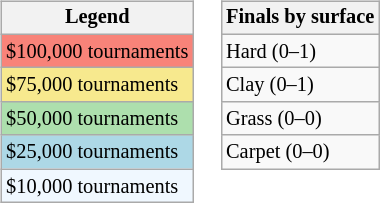<table>
<tr valign=top>
<td><br><table class=wikitable style="font-size:85%">
<tr>
<th>Legend</th>
</tr>
<tr style="background:#f88379;">
<td>$100,000 tournaments</td>
</tr>
<tr style="background:#f7e98e;">
<td>$75,000 tournaments</td>
</tr>
<tr style="background:#addfad;">
<td>$50,000 tournaments</td>
</tr>
<tr style="background:lightblue;">
<td>$25,000 tournaments</td>
</tr>
<tr style="background:#f0f8ff;">
<td>$10,000 tournaments</td>
</tr>
</table>
</td>
<td><br><table class=wikitable style="font-size:85%">
<tr>
<th>Finals by surface</th>
</tr>
<tr>
<td>Hard (0–1)</td>
</tr>
<tr>
<td>Clay (0–1)</td>
</tr>
<tr>
<td>Grass (0–0)</td>
</tr>
<tr>
<td>Carpet (0–0)</td>
</tr>
</table>
</td>
</tr>
</table>
